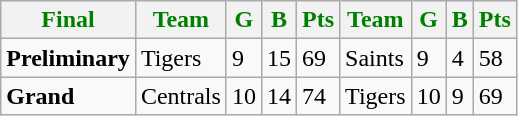<table class="wikitable">
<tr>
<th style="color:green">Final</th>
<th style="color:green">Team</th>
<th style="color:green">G</th>
<th style="color:green">B</th>
<th style="color:green">Pts</th>
<th style="color:green">Team</th>
<th style="color:green">G</th>
<th style="color:green">B</th>
<th style="color:green">Pts</th>
</tr>
<tr>
<td><strong>Preliminary</strong></td>
<td>Tigers</td>
<td>9</td>
<td>15</td>
<td>69</td>
<td>Saints</td>
<td>9</td>
<td>4</td>
<td>58</td>
</tr>
<tr>
<td><strong>Grand</strong></td>
<td>Centrals</td>
<td>10</td>
<td>14</td>
<td>74</td>
<td>Tigers</td>
<td>10</td>
<td>9</td>
<td>69</td>
</tr>
</table>
